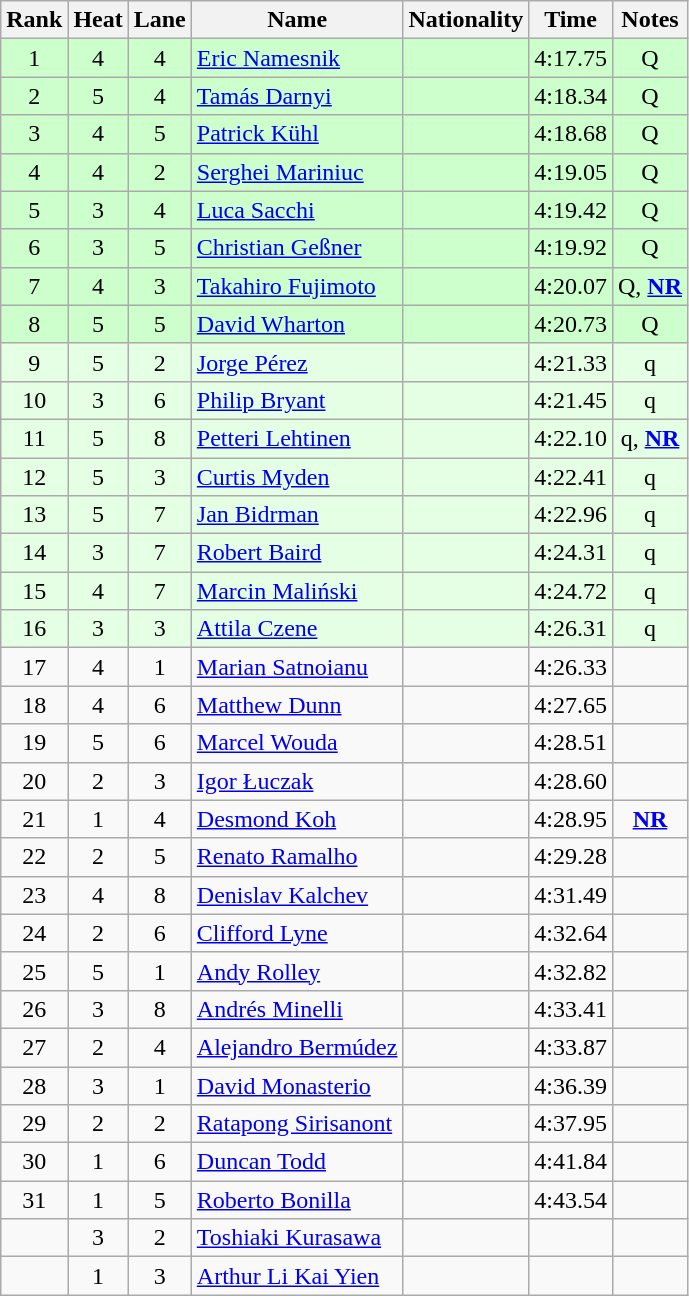<table class="wikitable sortable" style="text-align:center">
<tr>
<th>Rank</th>
<th>Heat</th>
<th>Lane</th>
<th>Name</th>
<th>Nationality</th>
<th>Time</th>
<th>Notes</th>
</tr>
<tr bgcolor=#cfc>
<td>1</td>
<td>4</td>
<td>4</td>
<td align=left><a href='#'>Eric Namesnik</a></td>
<td align=left></td>
<td>4:17.75</td>
<td>Q</td>
</tr>
<tr bgcolor=#cfc>
<td>2</td>
<td>5</td>
<td>4</td>
<td align=left><a href='#'>Tamás Darnyi</a></td>
<td align=left></td>
<td>4:18.34</td>
<td>Q</td>
</tr>
<tr bgcolor=#cfc>
<td>3</td>
<td>4</td>
<td>5</td>
<td align=left><a href='#'>Patrick Kühl</a></td>
<td align=left></td>
<td>4:18.68</td>
<td>Q</td>
</tr>
<tr bgcolor=#cfc>
<td>4</td>
<td>4</td>
<td>2</td>
<td align=left><a href='#'>Serghei Mariniuc</a></td>
<td align=left></td>
<td>4:19.05</td>
<td>Q</td>
</tr>
<tr bgcolor=#cfc>
<td>5</td>
<td>3</td>
<td>4</td>
<td align=left><a href='#'>Luca Sacchi</a></td>
<td align=left></td>
<td>4:19.42</td>
<td>Q</td>
</tr>
<tr bgcolor=#cfc>
<td>6</td>
<td>3</td>
<td>5</td>
<td align=left><a href='#'>Christian Geßner</a></td>
<td align=left></td>
<td>4:19.92</td>
<td>Q</td>
</tr>
<tr bgcolor=#cfc>
<td>7</td>
<td>4</td>
<td>3</td>
<td align=left><a href='#'>Takahiro Fujimoto</a></td>
<td align=left></td>
<td>4:20.07</td>
<td>Q, <strong><a href='#'>NR</a></strong></td>
</tr>
<tr bgcolor=#cfc>
<td>8</td>
<td>5</td>
<td>5</td>
<td align=left><a href='#'>David Wharton</a></td>
<td align=left></td>
<td>4:20.73</td>
<td>Q</td>
</tr>
<tr bgcolor=e5ffe5>
<td>9</td>
<td>5</td>
<td>2</td>
<td align=left><a href='#'>Jorge Pérez</a></td>
<td align=left></td>
<td>4:21.33</td>
<td>q</td>
</tr>
<tr bgcolor=e5ffe5>
<td>10</td>
<td>3</td>
<td>6</td>
<td align=left><a href='#'>Philip Bryant</a></td>
<td align=left></td>
<td>4:21.45</td>
<td>q</td>
</tr>
<tr bgcolor=e5ffe5>
<td>11</td>
<td>5</td>
<td>8</td>
<td align=left><a href='#'>Petteri Lehtinen</a></td>
<td align=left></td>
<td>4:22.10</td>
<td>q, <strong><a href='#'>NR</a></strong></td>
</tr>
<tr bgcolor=e5ffe5>
<td>12</td>
<td>5</td>
<td>3</td>
<td align=left><a href='#'>Curtis Myden</a></td>
<td align=left></td>
<td>4:22.41</td>
<td>q</td>
</tr>
<tr bgcolor=e5ffe5>
<td>13</td>
<td>5</td>
<td>7</td>
<td align=left><a href='#'>Jan Bidrman</a></td>
<td align=left></td>
<td>4:22.96</td>
<td>q</td>
</tr>
<tr bgcolor=e5ffe5>
<td>14</td>
<td>3</td>
<td>7</td>
<td align=left><a href='#'>Robert Baird</a></td>
<td align=left></td>
<td>4:24.31</td>
<td>q</td>
</tr>
<tr bgcolor=e5ffe5>
<td>15</td>
<td>4</td>
<td>7</td>
<td align=left><a href='#'>Marcin Maliński</a></td>
<td align=left></td>
<td>4:24.72</td>
<td>q</td>
</tr>
<tr bgcolor=e5ffe5>
<td>16</td>
<td>3</td>
<td>3</td>
<td align=left><a href='#'>Attila Czene</a></td>
<td align=left></td>
<td>4:26.31</td>
<td>q</td>
</tr>
<tr>
<td>17</td>
<td>4</td>
<td>1</td>
<td align=left><a href='#'>Marian Satnoianu</a></td>
<td align=left></td>
<td>4:26.33</td>
<td></td>
</tr>
<tr>
<td>18</td>
<td>4</td>
<td>6</td>
<td align=left><a href='#'>Matthew Dunn</a></td>
<td align=left></td>
<td>4:27.65</td>
<td></td>
</tr>
<tr>
<td>19</td>
<td>5</td>
<td>6</td>
<td align=left><a href='#'>Marcel Wouda</a></td>
<td align=left></td>
<td>4:28.51</td>
<td></td>
</tr>
<tr>
<td>20</td>
<td>2</td>
<td>3</td>
<td align=left><a href='#'>Igor Łuczak</a></td>
<td align=left></td>
<td>4:28.60</td>
<td></td>
</tr>
<tr>
<td>21</td>
<td>1</td>
<td>4</td>
<td align=left><a href='#'>Desmond Koh</a></td>
<td align=left></td>
<td>4:28.95</td>
<td><strong><a href='#'>NR</a></strong></td>
</tr>
<tr>
<td>22</td>
<td>2</td>
<td>5</td>
<td align=left><a href='#'>Renato Ramalho</a></td>
<td align=left></td>
<td>4:29.28</td>
<td></td>
</tr>
<tr>
<td>23</td>
<td>4</td>
<td>8</td>
<td align=left><a href='#'>Denislav Kalchev</a></td>
<td align=left></td>
<td>4:31.49</td>
<td></td>
</tr>
<tr>
<td>24</td>
<td>2</td>
<td>6</td>
<td align=left><a href='#'>Clifford Lyne</a></td>
<td align=left></td>
<td>4:32.64</td>
<td></td>
</tr>
<tr>
<td>25</td>
<td>5</td>
<td>1</td>
<td align=left><a href='#'>Andy Rolley</a></td>
<td align=left></td>
<td>4:32.82</td>
<td></td>
</tr>
<tr>
<td>26</td>
<td>3</td>
<td>8</td>
<td align=left><a href='#'>Andrés Minelli</a></td>
<td align=left></td>
<td>4:33.41</td>
<td></td>
</tr>
<tr>
<td>27</td>
<td>2</td>
<td>4</td>
<td align=left><a href='#'>Alejandro Bermúdez</a></td>
<td align=left></td>
<td>4:33.87</td>
<td></td>
</tr>
<tr>
<td>28</td>
<td>3</td>
<td>1</td>
<td align=left><a href='#'>David Monasterio</a></td>
<td align=left></td>
<td>4:36.39</td>
<td></td>
</tr>
<tr>
<td>29</td>
<td>2</td>
<td>2</td>
<td align=left><a href='#'>Ratapong Sirisanont</a></td>
<td align=left></td>
<td>4:37.95</td>
<td></td>
</tr>
<tr>
<td>30</td>
<td>1</td>
<td>6</td>
<td align=left><a href='#'>Duncan Todd</a></td>
<td align=left></td>
<td>4:41.84</td>
<td></td>
</tr>
<tr>
<td>31</td>
<td>1</td>
<td>5</td>
<td align=left><a href='#'>Roberto Bonilla</a></td>
<td align=left></td>
<td>4:43.54</td>
<td></td>
</tr>
<tr>
<td></td>
<td>3</td>
<td>2</td>
<td align=left><a href='#'>Toshiaki Kurasawa</a></td>
<td align=left></td>
<td></td>
<td></td>
</tr>
<tr>
<td></td>
<td>1</td>
<td>3</td>
<td align=left><a href='#'>Arthur Li Kai Yien</a></td>
<td align=left></td>
<td></td>
<td></td>
</tr>
</table>
